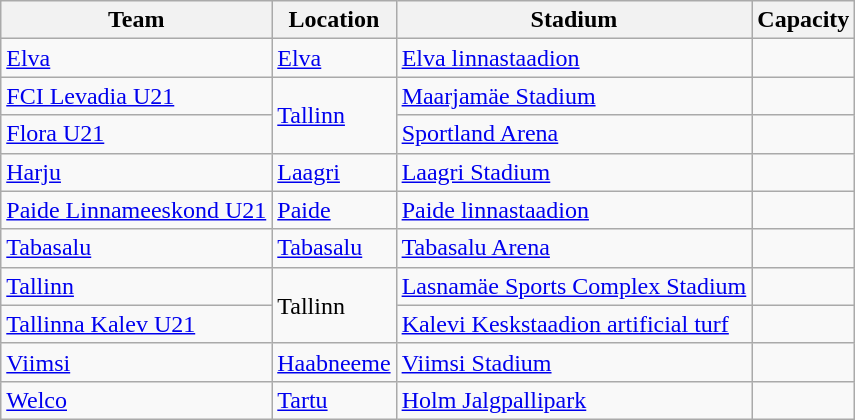<table class="wikitable sortable">
<tr>
<th>Team</th>
<th>Location</th>
<th>Stadium</th>
<th>Capacity</th>
</tr>
<tr>
<td><a href='#'>Elva</a></td>
<td><a href='#'>Elva</a></td>
<td><a href='#'>Elva linnastaadion</a></td>
<td align=center></td>
</tr>
<tr>
<td><a href='#'>FCI Levadia U21</a></td>
<td rowspan=2><a href='#'>Tallinn</a></td>
<td><a href='#'>Maarjamäe Stadium</a></td>
<td align=center></td>
</tr>
<tr>
<td><a href='#'>Flora U21</a></td>
<td><a href='#'>Sportland Arena</a></td>
<td align=center></td>
</tr>
<tr>
<td><a href='#'>Harju</a></td>
<td><a href='#'>Laagri</a></td>
<td><a href='#'>Laagri Stadium</a></td>
<td align=center></td>
</tr>
<tr>
<td><a href='#'>Paide Linnameeskond U21</a></td>
<td><a href='#'>Paide</a></td>
<td><a href='#'>Paide linnastaadion</a></td>
<td align=center></td>
</tr>
<tr>
<td><a href='#'>Tabasalu</a></td>
<td><a href='#'>Tabasalu</a></td>
<td><a href='#'>Tabasalu Arena</a></td>
<td align=center></td>
</tr>
<tr>
<td><a href='#'>Tallinn</a></td>
<td rowspan=2>Tallinn</td>
<td><a href='#'>Lasnamäe Sports Complex Stadium</a></td>
<td align=center></td>
</tr>
<tr>
<td><a href='#'>Tallinna Kalev U21</a></td>
<td><a href='#'>Kalevi Keskstaadion artificial turf</a></td>
<td align=center></td>
</tr>
<tr>
<td><a href='#'>Viimsi</a></td>
<td><a href='#'>Haabneeme</a></td>
<td><a href='#'>Viimsi Stadium</a></td>
<td align=center></td>
</tr>
<tr>
<td><a href='#'>Welco</a></td>
<td><a href='#'>Tartu</a></td>
<td><a href='#'>Holm Jalgpallipark</a></td>
<td align=center></td>
</tr>
</table>
